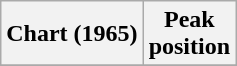<table class="wikitable sortable">
<tr>
<th>Chart (1965)</th>
<th>Peak<br>position</th>
</tr>
<tr>
</tr>
</table>
